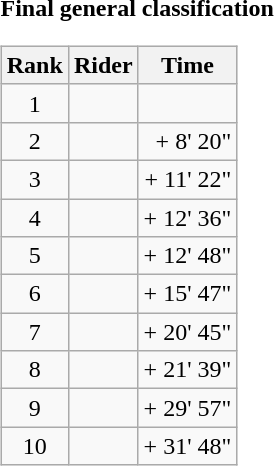<table>
<tr>
<td><strong>Final general classification</strong><br><table class="wikitable">
<tr>
<th scope="col">Rank</th>
<th scope="col">Rider</th>
<th scope="col">Time</th>
</tr>
<tr>
<td style="text-align:center;">1</td>
<td></td>
<td style="text-align:right;"></td>
</tr>
<tr>
<td style="text-align:center;">2</td>
<td></td>
<td style="text-align:right;">+ 8' 20"</td>
</tr>
<tr>
<td style="text-align:center;">3</td>
<td></td>
<td style="text-align:right;">+ 11' 22"</td>
</tr>
<tr>
<td style="text-align:center;">4</td>
<td></td>
<td style="text-align:right;">+ 12' 36"</td>
</tr>
<tr>
<td style="text-align:center;">5</td>
<td></td>
<td style="text-align:right;">+ 12' 48"</td>
</tr>
<tr>
<td style="text-align:center;">6</td>
<td></td>
<td style="text-align:right;">+ 15' 47"</td>
</tr>
<tr>
<td style="text-align:center;">7</td>
<td></td>
<td style="text-align:right;">+ 20' 45"</td>
</tr>
<tr>
<td style="text-align:center;">8</td>
<td></td>
<td style="text-align:right;">+ 21' 39"</td>
</tr>
<tr>
<td style="text-align:center;">9</td>
<td></td>
<td style="text-align:right;">+ 29' 57"</td>
</tr>
<tr>
<td style="text-align:center;">10</td>
<td></td>
<td style="text-align:right;">+ 31' 48"</td>
</tr>
</table>
</td>
</tr>
</table>
